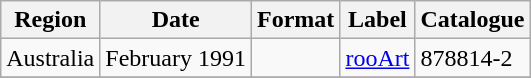<table class="wikitable plainrowheaders">
<tr>
<th scope="col">Region</th>
<th scope="col">Date</th>
<th scope="col">Format</th>
<th scope="col">Label</th>
<th scope="col">Catalogue</th>
</tr>
<tr>
<td>Australia</td>
<td>February 1991</td>
<td></td>
<td><a href='#'>rooArt</a></td>
<td>878814-2</td>
</tr>
<tr>
</tr>
</table>
